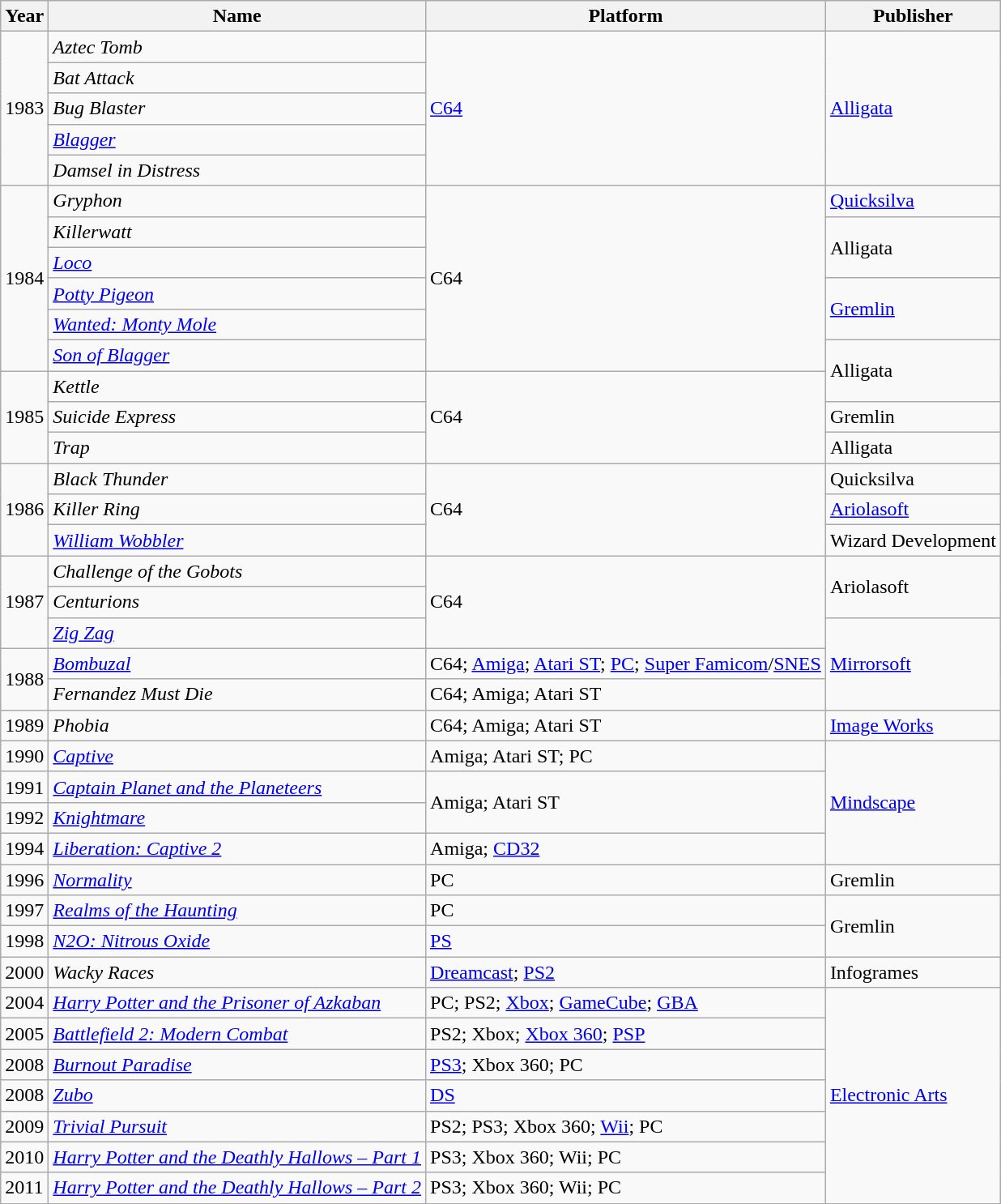<table class="wikitable">
<tr>
<th>Year</th>
<th>Name</th>
<th>Platform</th>
<th>Publisher</th>
</tr>
<tr>
<td rowspan="5">1983</td>
<td><em>Aztec Tomb</em></td>
<td rowspan="5"><a href='#'>C64</a></td>
<td rowspan="5"><a href='#'>Alligata</a></td>
</tr>
<tr>
<td><em>Bat Attack</em></td>
</tr>
<tr>
<td><em>Bug Blaster</em></td>
</tr>
<tr>
<td><em><a href='#'>Blagger</a></em></td>
</tr>
<tr>
<td><em>Damsel in Distress</em></td>
</tr>
<tr>
<td rowspan="6">1984</td>
<td><em>Gryphon</em></td>
<td rowspan="6">C64</td>
<td><a href='#'>Quicksilva</a></td>
</tr>
<tr>
<td><em>Killerwatt</em></td>
<td rowspan="2">Alligata</td>
</tr>
<tr>
<td><em><a href='#'>Loco</a></em></td>
</tr>
<tr>
<td><em><a href='#'>Potty Pigeon</a></em></td>
<td rowspan="2"><a href='#'>Gremlin</a></td>
</tr>
<tr>
<td><em><a href='#'>Wanted: Monty Mole</a></em></td>
</tr>
<tr>
<td><em><a href='#'>Son of Blagger</a></em></td>
<td rowspan="2">Alligata</td>
</tr>
<tr>
<td rowspan="3">1985</td>
<td><em>Kettle</em></td>
<td rowspan="3">C64</td>
</tr>
<tr>
<td><em>Suicide Express</em></td>
<td>Gremlin</td>
</tr>
<tr>
<td><em>Trap</em></td>
<td>Alligata</td>
</tr>
<tr>
<td rowspan="3">1986</td>
<td><em>Black Thunder</em></td>
<td rowspan="3">C64</td>
<td>Quicksilva</td>
</tr>
<tr>
<td><em>Killer Ring</em></td>
<td><a href='#'>Ariolasoft</a></td>
</tr>
<tr>
<td><em><a href='#'>William Wobbler</a></em></td>
<td>Wizard Development</td>
</tr>
<tr>
<td rowspan="3">1987</td>
<td><em>Challenge of the Gobots</em></td>
<td rowspan="3">C64</td>
<td rowspan="2">Ariolasoft</td>
</tr>
<tr>
<td><em>Centurions</em></td>
</tr>
<tr>
<td><em><a href='#'>Zig Zag</a></em></td>
<td rowspan="3"><a href='#'>Mirrorsoft</a></td>
</tr>
<tr>
<td rowspan="2">1988</td>
<td><em><a href='#'>Bombuzal</a></em></td>
<td>C64; <a href='#'>Amiga</a>; <a href='#'>Atari ST</a>; <a href='#'>PC</a>; <a href='#'>Super Famicom</a>/<a href='#'>SNES</a></td>
</tr>
<tr>
<td><em>Fernandez Must Die</em></td>
<td>C64; Amiga; Atari ST</td>
</tr>
<tr>
<td>1989</td>
<td><em>Phobia</em></td>
<td>C64; Amiga; Atari ST</td>
<td><a href='#'>Image Works</a></td>
</tr>
<tr>
<td>1990</td>
<td><em><a href='#'>Captive</a></em></td>
<td>Amiga; Atari ST; PC</td>
<td rowspan="4"><a href='#'>Mindscape</a></td>
</tr>
<tr>
<td>1991</td>
<td><em><a href='#'>Captain Planet and the Planeteers</a></em></td>
<td rowspan="2">Amiga; Atari ST</td>
</tr>
<tr>
<td>1992</td>
<td><em><a href='#'>Knightmare</a></em></td>
</tr>
<tr>
<td>1994</td>
<td><em><a href='#'>Liberation: Captive 2</a></em></td>
<td>Amiga; <a href='#'>CD32</a></td>
</tr>
<tr>
<td>1996</td>
<td><em><a href='#'>Normality</a></em></td>
<td>PC</td>
<td>Gremlin</td>
</tr>
<tr>
<td>1997</td>
<td><em><a href='#'>Realms of the Haunting</a></em></td>
<td>PC</td>
<td rowspan="2">Gremlin</td>
</tr>
<tr>
<td>1998</td>
<td><em><a href='#'>N2O: Nitrous Oxide</a></em></td>
<td><a href='#'>PS</a></td>
</tr>
<tr>
<td>2000</td>
<td><em>Wacky Races</em></td>
<td><a href='#'>Dreamcast</a>; <a href='#'>PS2</a></td>
<td>Infogrames</td>
</tr>
<tr>
<td>2004</td>
<td><em><a href='#'>Harry Potter and the Prisoner of Azkaban</a></em></td>
<td>PC; PS2; <a href='#'>Xbox</a>; <a href='#'>GameCube</a>; <a href='#'>GBA</a></td>
<td rowspan="7"><a href='#'>Electronic Arts</a></td>
</tr>
<tr>
<td>2005</td>
<td><em><a href='#'>Battlefield 2: Modern Combat</a></em></td>
<td>PS2; Xbox; <a href='#'>Xbox 360</a>; <a href='#'>PSP</a></td>
</tr>
<tr>
<td>2008</td>
<td><em><a href='#'>Burnout Paradise</a></em></td>
<td><a href='#'>PS3</a>; Xbox 360; PC</td>
</tr>
<tr>
<td>2008</td>
<td><em><a href='#'>Zubo</a></em></td>
<td><a href='#'>DS</a></td>
</tr>
<tr>
<td>2009</td>
<td><em><a href='#'>Trivial Pursuit</a></em></td>
<td>PS2; PS3; Xbox 360; <a href='#'>Wii</a>; PC</td>
</tr>
<tr>
<td>2010</td>
<td><em><a href='#'>Harry Potter and the Deathly Hallows – Part 1</a></em></td>
<td>PS3; Xbox 360; Wii; PC</td>
</tr>
<tr>
<td>2011</td>
<td><em><a href='#'>Harry Potter and the Deathly Hallows – Part 2</a></em></td>
<td>PS3; Xbox 360; Wii; PC</td>
</tr>
</table>
